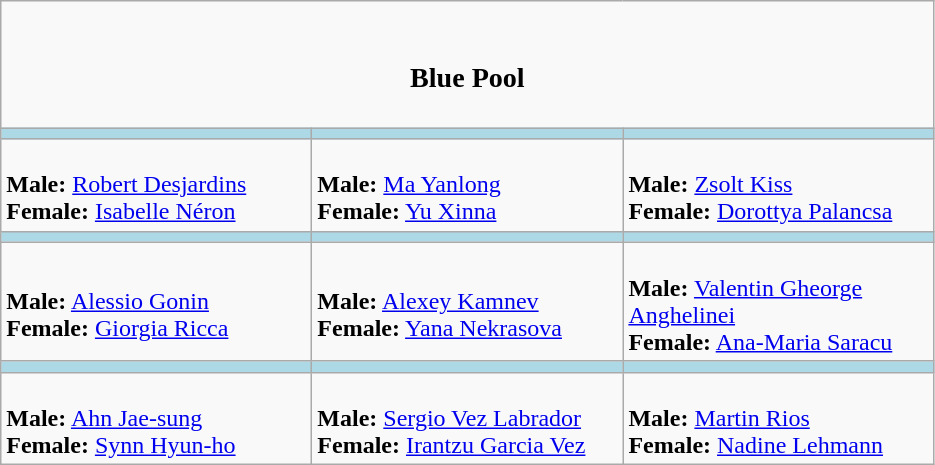<table class="wikitable">
<tr>
<td align=center colspan="3"><br><h3>Blue Pool</h3></td>
</tr>
<tr>
<th style="background: #ADD8E6;" width="200"></th>
<th style="background: #ADD8E6;" width="200"></th>
<th style="background: #ADD8E6;" width="200"></th>
</tr>
<tr>
<td><br><strong>Male:</strong> <a href='#'>Robert Desjardins</a><br>
<strong>Female:</strong> <a href='#'>Isabelle Néron</a></td>
<td><br><strong>Male:</strong> <a href='#'>Ma Yanlong</a><br>
<strong>Female:</strong> <a href='#'>Yu Xinna</a></td>
<td><br><strong>Male:</strong> <a href='#'>Zsolt Kiss</a><br>
<strong>Female:</strong> <a href='#'>Dorottya Palancsa</a></td>
</tr>
<tr>
<th style="background: #ADD8E6;" width="200"></th>
<th style="background: #ADD8E6;" width="200"></th>
<th style="background: #ADD8E6;" width="200"></th>
</tr>
<tr>
<td><br><strong>Male:</strong> <a href='#'>Alessio Gonin</a><br>
<strong>Female:</strong> <a href='#'>Giorgia Ricca</a></td>
<td><br><strong>Male:</strong> <a href='#'>Alexey Kamnev</a><br>
<strong>Female:</strong> <a href='#'>Yana Nekrasova</a></td>
<td><br><strong>Male:</strong> <a href='#'>Valentin Gheorge Anghelinei</a><br>
<strong>Female:</strong> <a href='#'>Ana-Maria Saracu</a></td>
</tr>
<tr>
<th style="background: #ADD8E6;" width="200"></th>
<th style="background: #ADD8E6;" width="200"></th>
<th style="background: #ADD8E6;" width="200"></th>
</tr>
<tr>
<td><br><strong>Male:</strong> <a href='#'>Ahn Jae-sung</a><br>
<strong>Female:</strong> <a href='#'>Synn Hyun-ho</a></td>
<td><br><strong>Male:</strong> <a href='#'>Sergio Vez Labrador</a><br>
<strong>Female:</strong> <a href='#'>Irantzu Garcia Vez</a></td>
<td><br><strong>Male:</strong> <a href='#'>Martin Rios</a><br>
<strong>Female:</strong> <a href='#'>Nadine Lehmann</a></td>
</tr>
</table>
